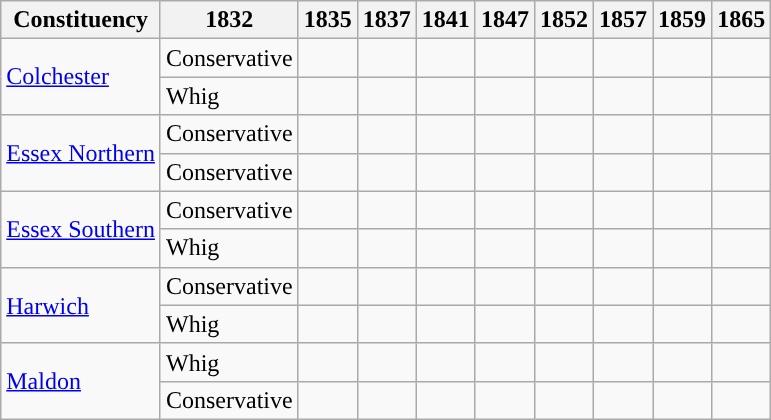<table class=wikitable sortable>
<tr>
<th>Constituency</th>
<th>1832</th>
<th>1835</th>
<th>1837</th>
<th>1841</th>
<th>1847</th>
<th>1852</th>
<th>1857</th>
<th>1859</th>
<th>1865</th>
</tr>
<tr>
<td rowspan=2><a href='#'>Colchester</a></td>
<td bgcolor=>Conservative</td>
<td></td>
<td></td>
<td></td>
<td></td>
<td></td>
<td></td>
<td></td>
<td></td>
</tr>
<tr>
<td bgcolor=>Whig</td>
<td></td>
<td></td>
<td></td>
<td></td>
<td></td>
<td></td>
<td></td>
<td></td>
</tr>
<tr>
<td rowspan=2><a href='#'>Essex Northern</a></td>
<td bgcolor=>Conservative</td>
<td></td>
<td></td>
<td></td>
<td></td>
<td></td>
<td></td>
<td></td>
<td></td>
</tr>
<tr>
<td bgcolor=>Conservative</td>
<td></td>
<td></td>
<td></td>
<td></td>
<td></td>
<td></td>
<td></td>
<td></td>
</tr>
<tr>
<td rowspan=2><a href='#'>Essex Southern</a></td>
<td bgcolor=>Conservative</td>
<td></td>
<td></td>
<td></td>
<td></td>
<td></td>
<td></td>
<td></td>
<td></td>
</tr>
<tr>
<td bgcolor=>Whig</td>
<td></td>
<td></td>
<td></td>
<td></td>
<td></td>
<td></td>
<td></td>
<td></td>
</tr>
<tr>
<td rowspan="2"><a href='#'>Harwich</a></td>
<td>Conservative</td>
<td></td>
<td></td>
<td></td>
<td></td>
<td></td>
<td></td>
<td></td>
<td></td>
</tr>
<tr>
<td bgcolor=>Whig</td>
<td></td>
<td></td>
<td></td>
<td></td>
<td></td>
<td></td>
<td></td>
<td></td>
</tr>
<tr>
<td rowspan=2><a href='#'>Maldon</a></td>
<td bgcolor=>Whig</td>
<td></td>
<td></td>
<td></td>
<td></td>
<td></td>
<td></td>
<td></td>
<td></td>
</tr>
<tr>
<td bgcolor=>Conservative</td>
<td></td>
<td></td>
<td></td>
<td></td>
<td></td>
<td></td>
<td></td>
<td></td>
</tr>
</table>
